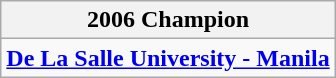<table class=wikitable style="text-align:center; margin:auto">
<tr>
<th>2006 Champion</th>
</tr>
<tr>
<td><strong><a href='#'>De La Salle University - Manila</a></strong><br></td>
</tr>
</table>
